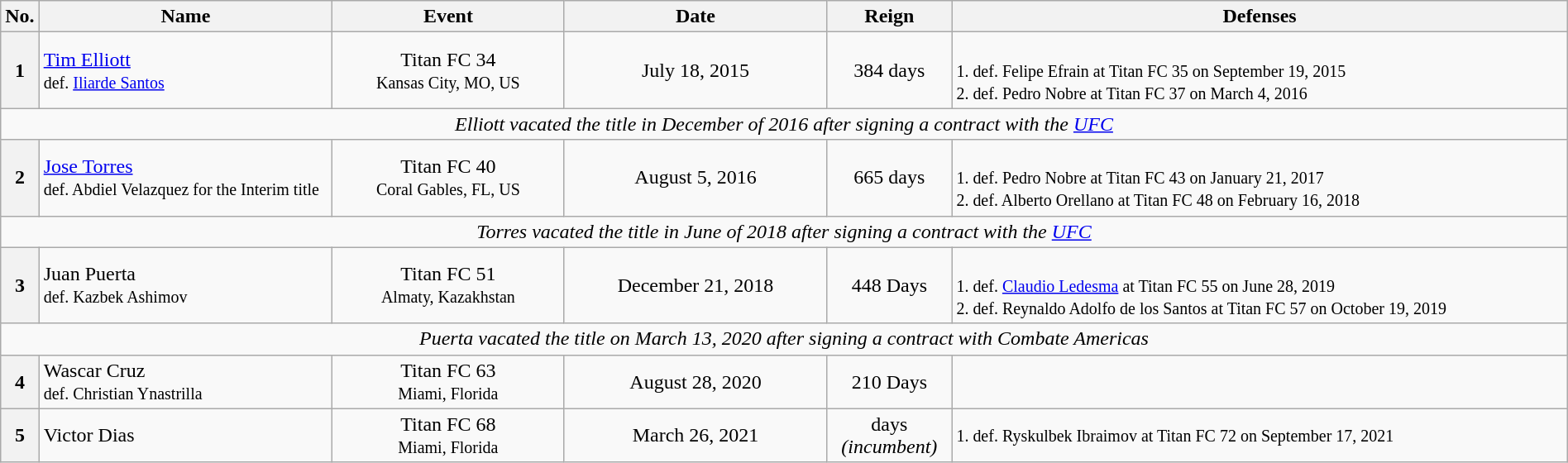<table class="wikitable" width=100%>
<tr>
<th width=1%>No.</th>
<th width=19%>Name</th>
<th width=15%>Event</th>
<th width=17%>Date</th>
<th width=8%>Reign</th>
<th width=40%>Defenses</th>
</tr>
<tr>
<th>1</th>
<td> <a href='#'>Tim Elliott</a><br><small>def. <a href='#'>Iliarde Santos</a></small></td>
<td align=center>Titan FC 34 <br><small> Kansas City, MO, US </small></td>
<td align=center>July 18, 2015</td>
<td align=center>384 days</td>
<td><br><small> 1. def. Felipe Efrain at Titan FC 35 on September 19, 2015<br>
2. def. Pedro Nobre at Titan FC 37 on March 4, 2016</small></td>
</tr>
<tr>
<td align="center" colspan="6"><em>Elliott vacated the title in December of 2016 after signing a contract with the <a href='#'>UFC</a></em> </td>
</tr>
<tr>
<th>2</th>
<td> <a href='#'>Jose Torres</a><br><small>def. Abdiel Velazquez for the Interim title</small></td>
<td align=center>Titan FC 40 <br><small> Coral Gables, FL, US </small></td>
<td align=center>August 5, 2016</td>
<td align=center>665 days</td>
<td><br><small> 1. def. Pedro Nobre at Titan FC 43 on January 21, 2017 <br>
2. def. Alberto Orellano at Titan FC 48 on February 16, 2018 <br></small></td>
</tr>
<tr>
<td align="center" colspan="6"><em>Torres vacated the title in June of 2018 after signing a contract with the <a href='#'>UFC</a></em></td>
</tr>
<tr>
<th>3</th>
<td> Juan Puerta<br><small>def. Kazbek Ashimov</small></td>
<td align=center>Titan FC 51 <br><small> Almaty, Kazakhstan </small></td>
<td align=center>December 21, 2018</td>
<td align=center>448 Days</td>
<td><br><small> 1. def. <a href='#'>Claudio Ledesma</a> at Titan FC 55 on June 28, 2019</small><br>
<small> 2. def. Reynaldo Adolfo de los Santos at Titan FC 57 on October 19, 2019</small><br></td>
</tr>
<tr>
<td align="center" colspan="6"><em>Puerta vacated the title on March 13, 2020 after signing a contract with Combate Americas</em></td>
</tr>
<tr>
<th>4</th>
<td> Wascar Cruz<br><small>def. Christian Ynastrilla</small></td>
<td align=center>Titan FC 63 <br><small> Miami, Florida </small></td>
<td align=center>August 28, 2020</td>
<td align=center>210 Days</td>
<td></td>
</tr>
<tr>
<th>5</th>
<td> Victor Dias</td>
<td align=center>Titan FC 68 <br><small> Miami, Florida </small></td>
<td align=center>March 26, 2021</td>
<td align=center> days<br><em>(incumbent)</em></td>
<td><small> 1. def. Ryskulbek Ibraimov at Titan FC 72 on September 17, 2021</small><br></td>
</tr>
</table>
